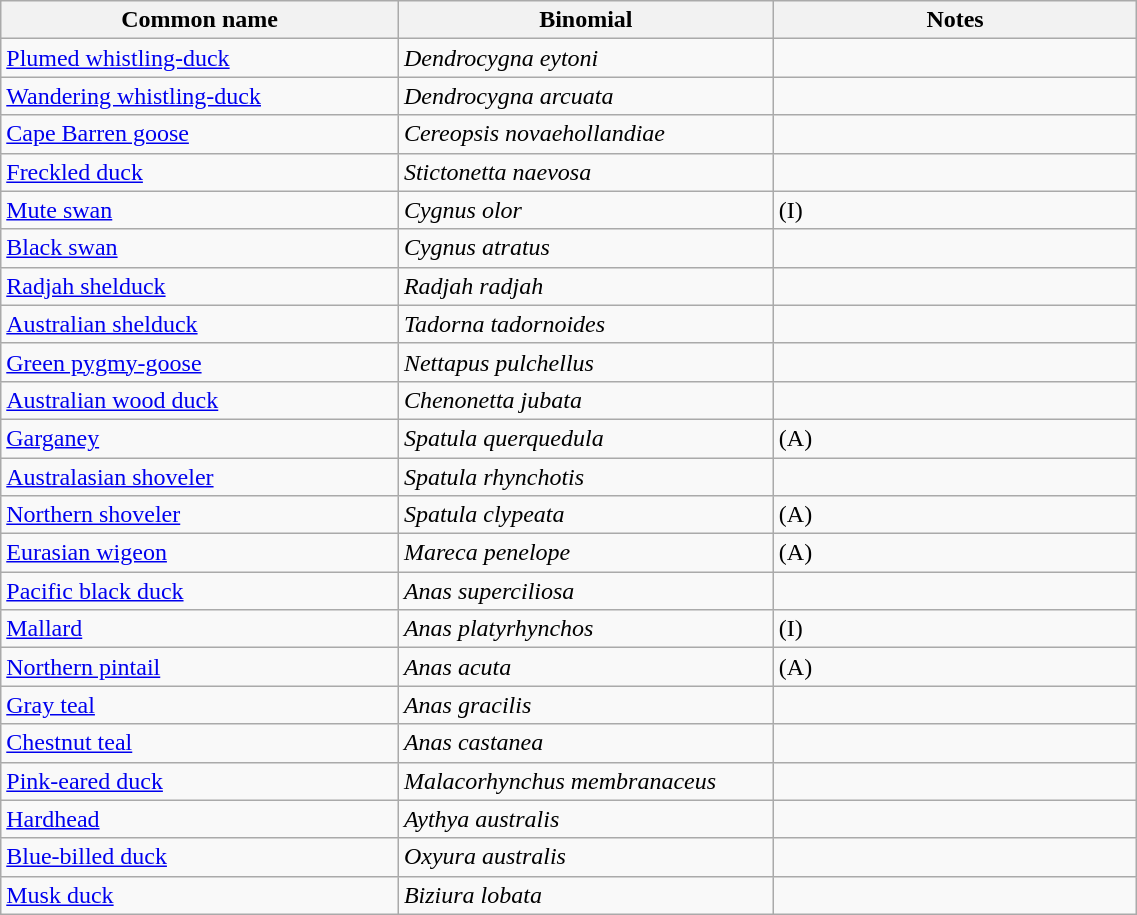<table style="width:60%;" class="wikitable">
<tr>
<th width=35%>Common name</th>
<th width=33%>Binomial</th>
<th width=32%>Notes</th>
</tr>
<tr>
<td><a href='#'>Plumed whistling-duck</a></td>
<td><em>Dendrocygna eytoni</em></td>
<td></td>
</tr>
<tr>
<td><a href='#'>Wandering whistling-duck</a></td>
<td><em>Dendrocygna arcuata</em></td>
<td></td>
</tr>
<tr>
<td><a href='#'>Cape Barren goose</a></td>
<td><em>Cereopsis novaehollandiae</em></td>
<td></td>
</tr>
<tr>
<td><a href='#'>Freckled duck</a></td>
<td><em>Stictonetta naevosa</em></td>
<td></td>
</tr>
<tr>
<td><a href='#'>Mute swan</a></td>
<td><em>Cygnus olor</em></td>
<td>(I)</td>
</tr>
<tr>
<td><a href='#'>Black swan</a></td>
<td><em>Cygnus atratus</em></td>
<td></td>
</tr>
<tr>
<td><a href='#'>Radjah shelduck</a></td>
<td><em>Radjah radjah</em></td>
<td></td>
</tr>
<tr>
<td><a href='#'>Australian shelduck</a></td>
<td><em>Tadorna tadornoides</em></td>
<td></td>
</tr>
<tr>
<td><a href='#'>Green pygmy-goose</a></td>
<td><em>Nettapus pulchellus</em></td>
<td></td>
</tr>
<tr>
<td><a href='#'>Australian wood duck</a></td>
<td><em>Chenonetta jubata</em></td>
<td></td>
</tr>
<tr>
<td><a href='#'>Garganey</a></td>
<td><em>Spatula querquedula</em></td>
<td>(A)</td>
</tr>
<tr>
<td><a href='#'>Australasian shoveler</a></td>
<td><em>Spatula rhynchotis</em></td>
<td></td>
</tr>
<tr>
<td><a href='#'>Northern shoveler</a></td>
<td><em>Spatula clypeata</em></td>
<td>(A)</td>
</tr>
<tr>
<td><a href='#'>Eurasian wigeon</a></td>
<td><em>Mareca penelope</em></td>
<td>(A)</td>
</tr>
<tr>
<td><a href='#'>Pacific black duck</a></td>
<td><em>Anas superciliosa</em></td>
<td></td>
</tr>
<tr>
<td><a href='#'>Mallard</a></td>
<td><em>Anas platyrhynchos</em></td>
<td>(I)</td>
</tr>
<tr>
<td><a href='#'>Northern pintail</a></td>
<td><em>Anas acuta</em></td>
<td>(A)</td>
</tr>
<tr>
<td><a href='#'>Gray teal</a></td>
<td><em>Anas gracilis</em></td>
<td></td>
</tr>
<tr>
<td><a href='#'>Chestnut teal</a></td>
<td><em>Anas castanea</em></td>
<td></td>
</tr>
<tr>
<td><a href='#'>Pink-eared duck</a></td>
<td><em>Malacorhynchus membranaceus</em></td>
<td></td>
</tr>
<tr>
<td><a href='#'>Hardhead</a></td>
<td><em>Aythya australis</em></td>
<td></td>
</tr>
<tr>
<td><a href='#'>Blue-billed duck</a></td>
<td><em>Oxyura australis</em></td>
<td></td>
</tr>
<tr>
<td><a href='#'>Musk duck</a></td>
<td><em>Biziura lobata</em></td>
<td></td>
</tr>
</table>
